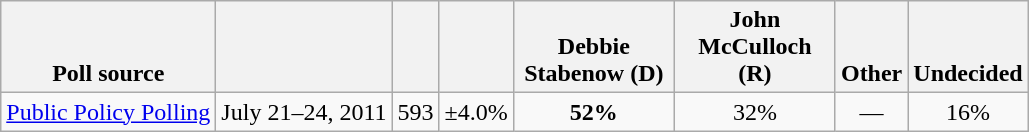<table class="wikitable" style="text-align:center">
<tr valign= bottom>
<th>Poll source</th>
<th></th>
<th></th>
<th></th>
<th style="width:100px;">Debbie<br>Stabenow (D)</th>
<th style="width:100px;">John<br>McCulloch (R)</th>
<th>Other</th>
<th>Undecided</th>
</tr>
<tr>
<td align=left><a href='#'>Public Policy Polling</a></td>
<td>July 21–24, 2011</td>
<td>593</td>
<td>±4.0%</td>
<td><strong>52%</strong></td>
<td>32%</td>
<td>—</td>
<td>16%</td>
</tr>
</table>
